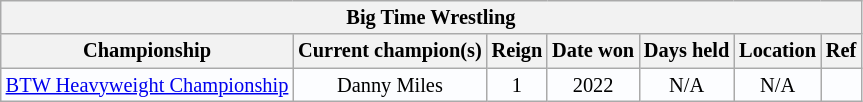<table class="wikitable" style="background:#fcfdff; font-size:85%;">
<tr>
<th colspan="7">Big Time Wrestling</th>
</tr>
<tr>
<th>Championship</th>
<th>Current champion(s)</th>
<th>Reign</th>
<th>Date won</th>
<th>Days held</th>
<th>Location</th>
<th>Ref</th>
</tr>
<tr>
<td align=center><a href='#'>BTW Heavyweight Championship</a></td>
<td align=center>Danny Miles</td>
<td align=center>1</td>
<td align=center>2022</td>
<td align=center>N/A</td>
<td align=center>N/A</td>
<td></td>
</tr>
</table>
